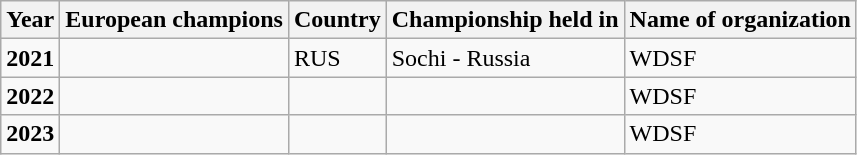<table class="wikitable">
<tr>
<th>Year</th>
<th>European champions</th>
<th>Country</th>
<th>Championship held in</th>
<th>Name of organization</th>
</tr>
<tr>
<td><strong>2021</strong></td>
<td></td>
<td>RUS</td>
<td>Sochi - Russia</td>
<td>WDSF</td>
</tr>
<tr>
<td><strong>2022</strong></td>
<td></td>
<td></td>
<td></td>
<td>WDSF</td>
</tr>
<tr>
<td><strong>2023</strong></td>
<td></td>
<td></td>
<td></td>
<td>WDSF</td>
</tr>
</table>
